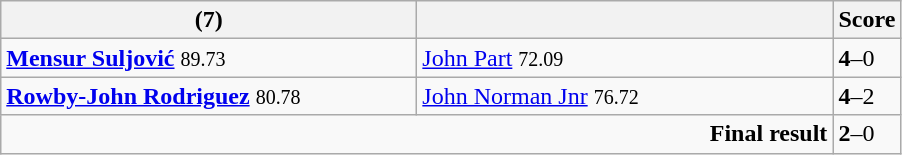<table class="wikitable">
<tr>
<th width=270><strong></strong> (7)</th>
<th width=270></th>
<th>Score</th>
</tr>
<tr>
<td><strong><a href='#'>Mensur Suljović</a></strong> <small><span>89.73</span></small></td>
<td><a href='#'>John Part</a> <small><span>72.09</span></small></td>
<td><strong>4</strong>–0</td>
</tr>
<tr>
<td><strong><a href='#'>Rowby-John Rodriguez</a></strong> <small><span>80.78</span></small></td>
<td><a href='#'>John Norman Jnr</a> <small><span>76.72</span></small></td>
<td><strong>4</strong>–2</td>
</tr>
<tr>
<td colspan="2" align="right"><strong>Final result</strong></td>
<td><strong>2</strong>–0</td>
</tr>
</table>
